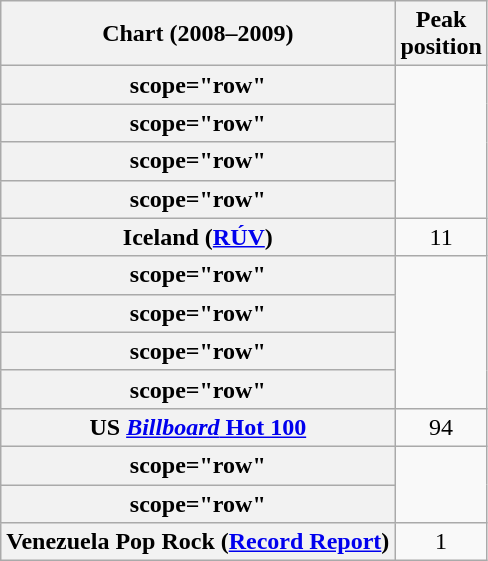<table class="wikitable sortable plainrowheaders" style="text-align:center">
<tr>
<th scope="col">Chart (2008–2009)</th>
<th scope="col">Peak<br>position</th>
</tr>
<tr>
<th>scope="row"</th>
</tr>
<tr>
<th>scope="row"</th>
</tr>
<tr>
<th>scope="row"</th>
</tr>
<tr>
<th>scope="row"</th>
</tr>
<tr>
<th scope="row">Iceland (<a href='#'>RÚV</a>)</th>
<td style="text-align:center;">11</td>
</tr>
<tr>
<th>scope="row"</th>
</tr>
<tr>
<th>scope="row"</th>
</tr>
<tr>
<th>scope="row"</th>
</tr>
<tr>
<th>scope="row"</th>
</tr>
<tr>
<th scope="row">US <a href='#'><em>Billboard</em> Hot 100</a></th>
<td align="center">94</td>
</tr>
<tr>
<th>scope="row"</th>
</tr>
<tr>
<th>scope="row"</th>
</tr>
<tr>
<th scope="row">Venezuela Pop Rock (<a href='#'>Record Report</a>)</th>
<td align="center">1</td>
</tr>
</table>
